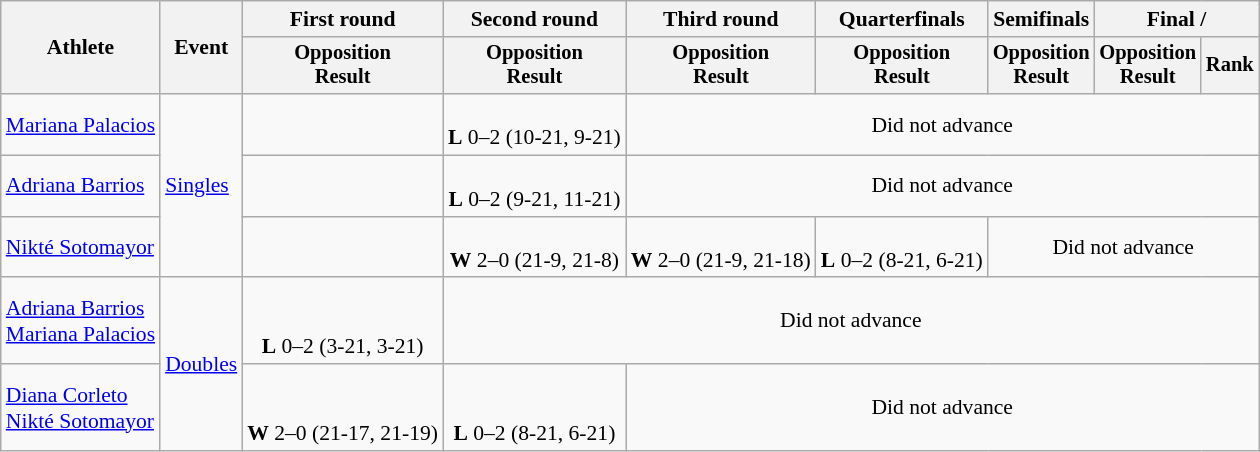<table class=wikitable style=font-size:90%;text-align:center>
<tr>
<th rowspan=2>Athlete</th>
<th rowspan=2>Event</th>
<th>First round</th>
<th>Second round</th>
<th>Third round</th>
<th>Quarterfinals</th>
<th>Semifinals</th>
<th colspan=2>Final / </th>
</tr>
<tr style=font-size:95%>
<th>Opposition<br>Result</th>
<th>Opposition<br>Result</th>
<th>Opposition<br>Result</th>
<th>Opposition<br>Result</th>
<th>Opposition<br>Result</th>
<th>Opposition<br>Result</th>
<th>Rank</th>
</tr>
<tr>
<td align=left><a href='#'>Mariana Palacios</a></td>
<td align=left rowspan=3><a href='#'>Singles</a></td>
<td></td>
<td><br><strong>L</strong> 0–2 (10-21, 9-21)</td>
<td colspan="5">Did not advance</td>
</tr>
<tr>
<td align=left><a href='#'>Adriana Barrios</a></td>
<td></td>
<td><br><strong>L</strong> 0–2 (9-21, 11-21)</td>
<td colspan="5">Did not advance</td>
</tr>
<tr>
<td align=left><a href='#'>Nikté Sotomayor</a></td>
<td></td>
<td><br><strong>W</strong> 2–0 (21-9, 21-8)</td>
<td><br><strong>W</strong> 2–0 (21-9, 21-18)</td>
<td><br><strong>L</strong> 0–2 (8-21, 6-21)</td>
<td colspan="3">Did not advance</td>
</tr>
<tr>
<td align=left><a href='#'>Adriana Barrios</a><br><a href='#'>Mariana Palacios</a></td>
<td align=left rowspan=2><a href='#'>Doubles</a></td>
<td><br><br><strong>L</strong> 0–2 (3-21, 3-21)</td>
<td colspan="6">Did not advance</td>
</tr>
<tr>
<td align=left><a href='#'>Diana Corleto</a><br><a href='#'>Nikté Sotomayor</a></td>
<td><br><br><strong>W</strong> 2–0 (21-17, 21-19)</td>
<td><br><br><strong>L</strong> 0–2 (8-21, 6-21)</td>
<td colspan="5">Did not advance</td>
</tr>
</table>
